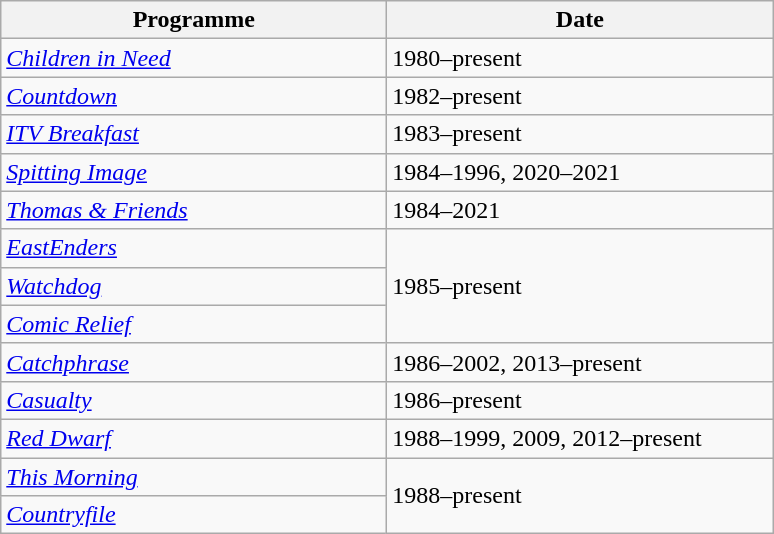<table class="wikitable">
<tr>
<th width=250>Programme</th>
<th width=250>Date</th>
</tr>
<tr>
<td><em><a href='#'>Children in Need</a></em></td>
<td>1980–present</td>
</tr>
<tr>
<td><em><a href='#'>Countdown</a></em></td>
<td>1982–present</td>
</tr>
<tr>
<td><em><a href='#'>ITV Breakfast</a></em></td>
<td>1983–present</td>
</tr>
<tr>
<td><em><a href='#'>Spitting Image</a></em></td>
<td>1984–1996, 2020–2021</td>
</tr>
<tr>
<td><em><a href='#'>Thomas & Friends</a></em></td>
<td>1984–2021</td>
</tr>
<tr>
<td><em><a href='#'>EastEnders</a></em></td>
<td rowspan="3">1985–present</td>
</tr>
<tr>
<td><em><a href='#'>Watchdog</a></em></td>
</tr>
<tr>
<td><em><a href='#'>Comic Relief</a></em></td>
</tr>
<tr>
<td><em><a href='#'>Catchphrase</a></em></td>
<td>1986–2002, 2013–present</td>
</tr>
<tr>
<td><em><a href='#'>Casualty</a></em></td>
<td>1986–present</td>
</tr>
<tr>
<td><em><a href='#'>Red Dwarf</a></em></td>
<td>1988–1999, 2009, 2012–present</td>
</tr>
<tr>
<td><em><a href='#'>This Morning</a></em></td>
<td rowspan="2">1988–present</td>
</tr>
<tr>
<td><em><a href='#'>Countryfile</a></em></td>
</tr>
</table>
